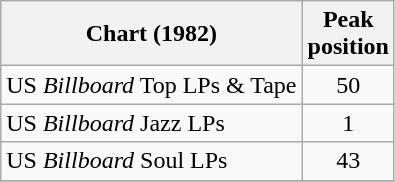<table class="wikitable">
<tr>
<th>Chart (1982)</th>
<th>Peak<br>position</th>
</tr>
<tr>
<td>US <em>Billboard</em> Top LPs & Tape</td>
<td align="center">50</td>
</tr>
<tr>
<td>US <em>Billboard</em> Jazz LPs</td>
<td align="center">1</td>
</tr>
<tr>
<td>US <em>Billboard</em> Soul LPs</td>
<td align="center">43</td>
</tr>
<tr>
</tr>
</table>
